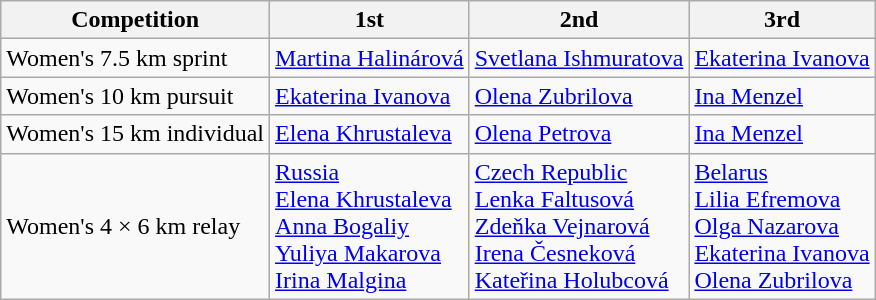<table class="wikitable">
<tr>
<th>Competition</th>
<th>1st</th>
<th>2nd</th>
<th>3rd</th>
</tr>
<tr>
<td>Women's 7.5 km sprint</td>
<td> <a href='#'>Martina Halinárová</a></td>
<td> <a href='#'>Svetlana Ishmuratova</a></td>
<td> <a href='#'>Ekaterina Ivanova</a></td>
</tr>
<tr>
<td>Women's 10 km pursuit</td>
<td> <a href='#'>Ekaterina Ivanova</a></td>
<td> <a href='#'>Olena Zubrilova</a></td>
<td> <a href='#'>Ina Menzel</a></td>
</tr>
<tr>
<td>Women's 15 km individual</td>
<td> <a href='#'>Elena Khrustaleva</a></td>
<td> <a href='#'>Olena Petrova</a></td>
<td> <a href='#'>Ina Menzel</a></td>
</tr>
<tr>
<td>Women's 4 × 6 km relay</td>
<td> <a href='#'>Russia</a><br><a href='#'>Elena Khrustaleva</a><br><a href='#'>Anna Bogaliy</a><br><a href='#'>Yuliya Makarova</a><br><a href='#'>Irina Malgina</a></td>
<td> <a href='#'>Czech Republic</a><br><a href='#'>Lenka Faltusová</a><br><a href='#'>Zdeňka Vejnarová</a><br><a href='#'>Irena Česneková</a><br><a href='#'>Kateřina Holubcová</a></td>
<td> <a href='#'>Belarus</a><br><a href='#'>Lilia Efremova</a><br><a href='#'>Olga Nazarova</a><br><a href='#'>Ekaterina Ivanova</a><br><a href='#'>Olena Zubrilova</a></td>
</tr>
</table>
